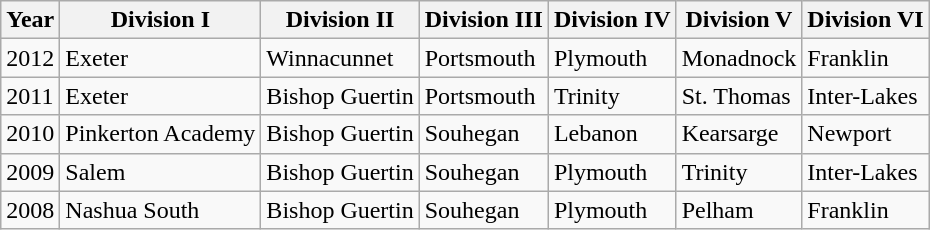<table class="wikitable">
<tr>
<th>Year</th>
<th>Division I</th>
<th>Division II</th>
<th>Division III</th>
<th>Division IV</th>
<th>Division V</th>
<th>Division VI</th>
</tr>
<tr>
<td>2012</td>
<td>Exeter</td>
<td>Winnacunnet</td>
<td>Portsmouth</td>
<td>Plymouth</td>
<td>Monadnock</td>
<td>Franklin</td>
</tr>
<tr>
<td>2011</td>
<td>Exeter</td>
<td>Bishop Guertin</td>
<td>Portsmouth</td>
<td>Trinity</td>
<td>St. Thomas</td>
<td>Inter-Lakes</td>
</tr>
<tr>
<td>2010</td>
<td>Pinkerton Academy</td>
<td>Bishop Guertin</td>
<td>Souhegan</td>
<td>Lebanon</td>
<td>Kearsarge</td>
<td>Newport</td>
</tr>
<tr>
<td>2009</td>
<td>Salem</td>
<td>Bishop Guertin</td>
<td>Souhegan</td>
<td>Plymouth</td>
<td>Trinity</td>
<td>Inter-Lakes</td>
</tr>
<tr>
<td>2008</td>
<td>Nashua South</td>
<td>Bishop Guertin</td>
<td>Souhegan</td>
<td>Plymouth</td>
<td>Pelham</td>
<td>Franklin</td>
</tr>
</table>
